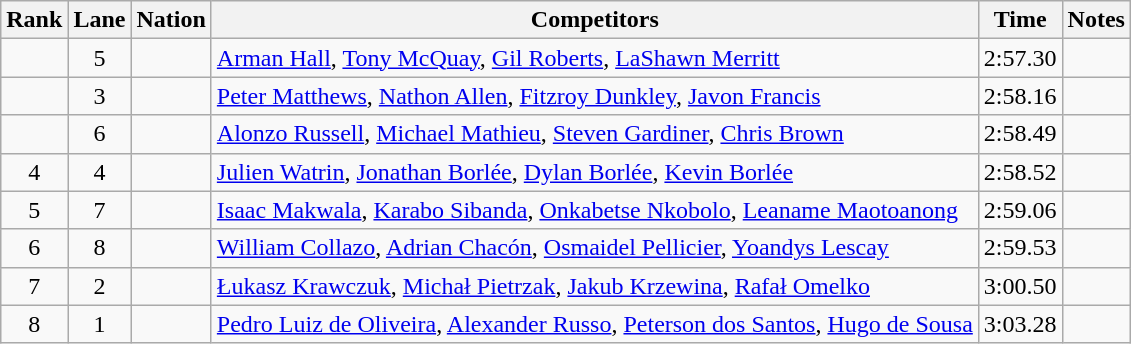<table class="wikitable sortable" style="text-align:center">
<tr>
<th>Rank</th>
<th>Lane</th>
<th>Nation</th>
<th class=unsortable>Competitors</th>
<th>Time</th>
<th>Notes</th>
</tr>
<tr>
<td></td>
<td>5</td>
<td align=left></td>
<td align=left><a href='#'>Arman Hall</a>, <a href='#'>Tony McQuay</a>, <a href='#'>Gil Roberts</a>, <a href='#'>LaShawn Merritt</a></td>
<td>2:57.30</td>
<td></td>
</tr>
<tr>
<td></td>
<td>3</td>
<td align=left></td>
<td align=left><a href='#'>Peter Matthews</a>, <a href='#'>Nathon Allen</a>, <a href='#'>Fitzroy Dunkley</a>, <a href='#'>Javon Francis</a></td>
<td>2:58.16</td>
<td></td>
</tr>
<tr>
<td></td>
<td>6</td>
<td align=left></td>
<td align=left><a href='#'>Alonzo Russell</a>, <a href='#'>Michael Mathieu</a>, <a href='#'>Steven Gardiner</a>, <a href='#'>Chris Brown</a></td>
<td>2:58.49</td>
<td></td>
</tr>
<tr>
<td>4</td>
<td>4</td>
<td align=left></td>
<td align=left><a href='#'>Julien Watrin</a>, <a href='#'>Jonathan Borlée</a>, <a href='#'>Dylan Borlée</a>, <a href='#'>Kevin Borlée</a></td>
<td>2:58.52</td>
<td></td>
</tr>
<tr>
<td>5</td>
<td>7</td>
<td align=left></td>
<td align=left><a href='#'>Isaac Makwala</a>, <a href='#'>Karabo Sibanda</a>, <a href='#'>Onkabetse Nkobolo</a>, <a href='#'>Leaname Maotoanong</a></td>
<td>2:59.06</td>
<td></td>
</tr>
<tr>
<td>6</td>
<td>8</td>
<td align=left></td>
<td align=left><a href='#'>William Collazo</a>, <a href='#'>Adrian Chacón</a>, <a href='#'>Osmaidel Pellicier</a>, <a href='#'>Yoandys Lescay</a></td>
<td>2:59.53</td>
<td></td>
</tr>
<tr>
<td>7</td>
<td>2</td>
<td align=left></td>
<td align=left><a href='#'>Łukasz Krawczuk</a>, <a href='#'>Michał Pietrzak</a>, <a href='#'>Jakub Krzewina</a>, <a href='#'>Rafał Omelko</a></td>
<td>3:00.50</td>
<td></td>
</tr>
<tr>
<td>8</td>
<td>1</td>
<td align=left></td>
<td align=left><a href='#'>Pedro Luiz de Oliveira</a>, <a href='#'>Alexander Russo</a>, <a href='#'>Peterson dos Santos</a>, <a href='#'>Hugo de Sousa</a></td>
<td>3:03.28</td>
<td></td>
</tr>
</table>
